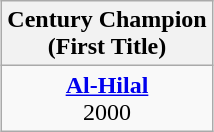<table class="wikitable" style="text-align: center; margin: 0 auto;">
<tr>
<th>Century Champion<br>(First Title)</th>
</tr>
<tr>
<td><strong><a href='#'>Al-Hilal</a></strong><br>2000</td>
</tr>
</table>
